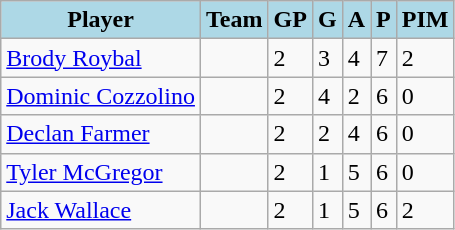<table class="wikitable">
<tr>
<th style="background:lightblue;">Player</th>
<th style="background:lightblue;">Team</th>
<th style="background:lightblue;">GP</th>
<th style="background:lightblue;">G</th>
<th style="background:lightblue;">A</th>
<th style="background:lightblue;">P</th>
<th style="background:lightblue;">PIM</th>
</tr>
<tr>
<td><a href='#'>Brody Roybal</a></td>
<td></td>
<td>2</td>
<td>3</td>
<td>4</td>
<td>7</td>
<td>2</td>
</tr>
<tr>
<td><a href='#'>Dominic Cozzolino</a></td>
<td></td>
<td>2</td>
<td>4</td>
<td>2</td>
<td>6</td>
<td>0</td>
</tr>
<tr>
<td><a href='#'>Declan Farmer</a></td>
<td></td>
<td>2</td>
<td>2</td>
<td>4</td>
<td>6</td>
<td>0</td>
</tr>
<tr>
<td><a href='#'>Tyler McGregor</a></td>
<td></td>
<td>2</td>
<td>1</td>
<td>5</td>
<td>6</td>
<td>0</td>
</tr>
<tr>
<td><a href='#'>Jack Wallace</a></td>
<td></td>
<td>2</td>
<td>1</td>
<td>5</td>
<td>6</td>
<td>2</td>
</tr>
</table>
